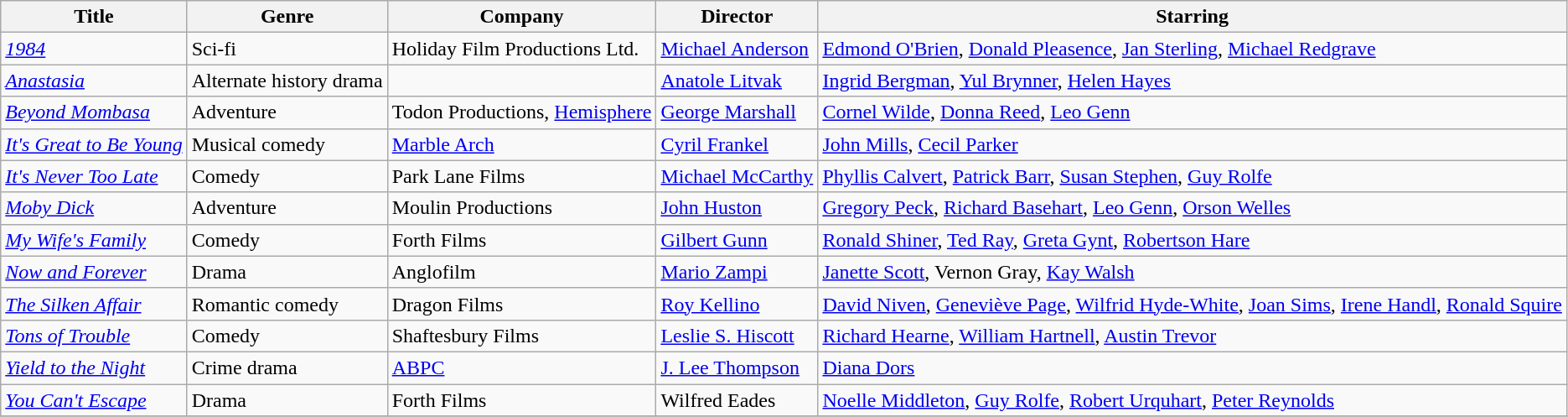<table class="wikitable unsortable">
<tr>
<th>Title</th>
<th>Genre</th>
<th>Company</th>
<th>Director</th>
<th>Starring</th>
</tr>
<tr>
<td><em><a href='#'>1984</a></em></td>
<td>Sci-fi</td>
<td>Holiday Film Productions Ltd.</td>
<td><a href='#'>Michael Anderson</a></td>
<td><a href='#'>Edmond O'Brien</a>, <a href='#'>Donald Pleasence</a>, <a href='#'>Jan Sterling</a>, <a href='#'>Michael Redgrave</a></td>
</tr>
<tr>
<td><em><a href='#'>Anastasia</a></em></td>
<td>Alternate history drama</td>
<td></td>
<td><a href='#'>Anatole Litvak</a></td>
<td><a href='#'>Ingrid Bergman</a>, <a href='#'>Yul Brynner</a>, <a href='#'>Helen Hayes</a></td>
</tr>
<tr>
<td><em><a href='#'>Beyond Mombasa</a></em></td>
<td>Adventure</td>
<td>Todon Productions, <a href='#'>Hemisphere</a></td>
<td><a href='#'>George Marshall</a></td>
<td><a href='#'>Cornel Wilde</a>, <a href='#'>Donna Reed</a>, <a href='#'>Leo Genn</a></td>
</tr>
<tr>
<td><em><a href='#'>It's Great to Be Young</a></em></td>
<td>Musical comedy</td>
<td><a href='#'>Marble Arch</a></td>
<td><a href='#'>Cyril Frankel</a></td>
<td><a href='#'>John Mills</a>, <a href='#'>Cecil Parker</a></td>
</tr>
<tr>
<td><em><a href='#'>It's Never Too Late</a></em></td>
<td>Comedy</td>
<td>Park Lane Films</td>
<td><a href='#'>Michael McCarthy</a></td>
<td><a href='#'>Phyllis Calvert</a>, <a href='#'>Patrick Barr</a>, <a href='#'>Susan Stephen</a>, <a href='#'>Guy Rolfe</a></td>
</tr>
<tr>
<td><em><a href='#'>Moby Dick</a></em></td>
<td>Adventure</td>
<td>Moulin Productions</td>
<td><a href='#'>John Huston</a></td>
<td><a href='#'>Gregory Peck</a>, <a href='#'>Richard Basehart</a>, <a href='#'>Leo Genn</a>, <a href='#'>Orson Welles</a></td>
</tr>
<tr>
<td><em><a href='#'>My Wife's Family</a></em></td>
<td>Comedy</td>
<td>Forth Films</td>
<td><a href='#'>Gilbert Gunn</a></td>
<td><a href='#'>Ronald Shiner</a>, <a href='#'>Ted Ray</a>, <a href='#'>Greta Gynt</a>, <a href='#'>Robertson Hare</a></td>
</tr>
<tr>
<td><em><a href='#'>Now and Forever</a></em></td>
<td>Drama</td>
<td>Anglofilm</td>
<td><a href='#'>Mario Zampi</a></td>
<td><a href='#'>Janette Scott</a>, Vernon Gray, <a href='#'>Kay Walsh</a></td>
</tr>
<tr>
<td><em><a href='#'>The Silken Affair</a></em></td>
<td>Romantic comedy</td>
<td>Dragon Films</td>
<td><a href='#'>Roy Kellino</a></td>
<td><a href='#'>David Niven</a>, <a href='#'>Geneviève Page</a>, <a href='#'>Wilfrid Hyde-White</a>, <a href='#'>Joan Sims</a>, <a href='#'>Irene Handl</a>, <a href='#'>Ronald Squire</a></td>
</tr>
<tr>
<td><em><a href='#'>Tons of Trouble</a></em></td>
<td>Comedy</td>
<td>Shaftesbury Films</td>
<td><a href='#'>Leslie S. Hiscott</a></td>
<td><a href='#'>Richard Hearne</a>, <a href='#'>William Hartnell</a>, <a href='#'>Austin Trevor</a></td>
</tr>
<tr>
<td><em><a href='#'>Yield to the Night</a></em></td>
<td>Crime drama</td>
<td><a href='#'>ABPC</a></td>
<td><a href='#'>J. Lee Thompson</a></td>
<td><a href='#'>Diana Dors</a></td>
</tr>
<tr>
<td><em><a href='#'>You Can't Escape</a></em></td>
<td>Drama</td>
<td>Forth Films</td>
<td>Wilfred Eades</td>
<td><a href='#'>Noelle Middleton</a>, <a href='#'>Guy Rolfe</a>, <a href='#'>Robert Urquhart</a>, <a href='#'>Peter Reynolds</a></td>
</tr>
<tr>
</tr>
</table>
